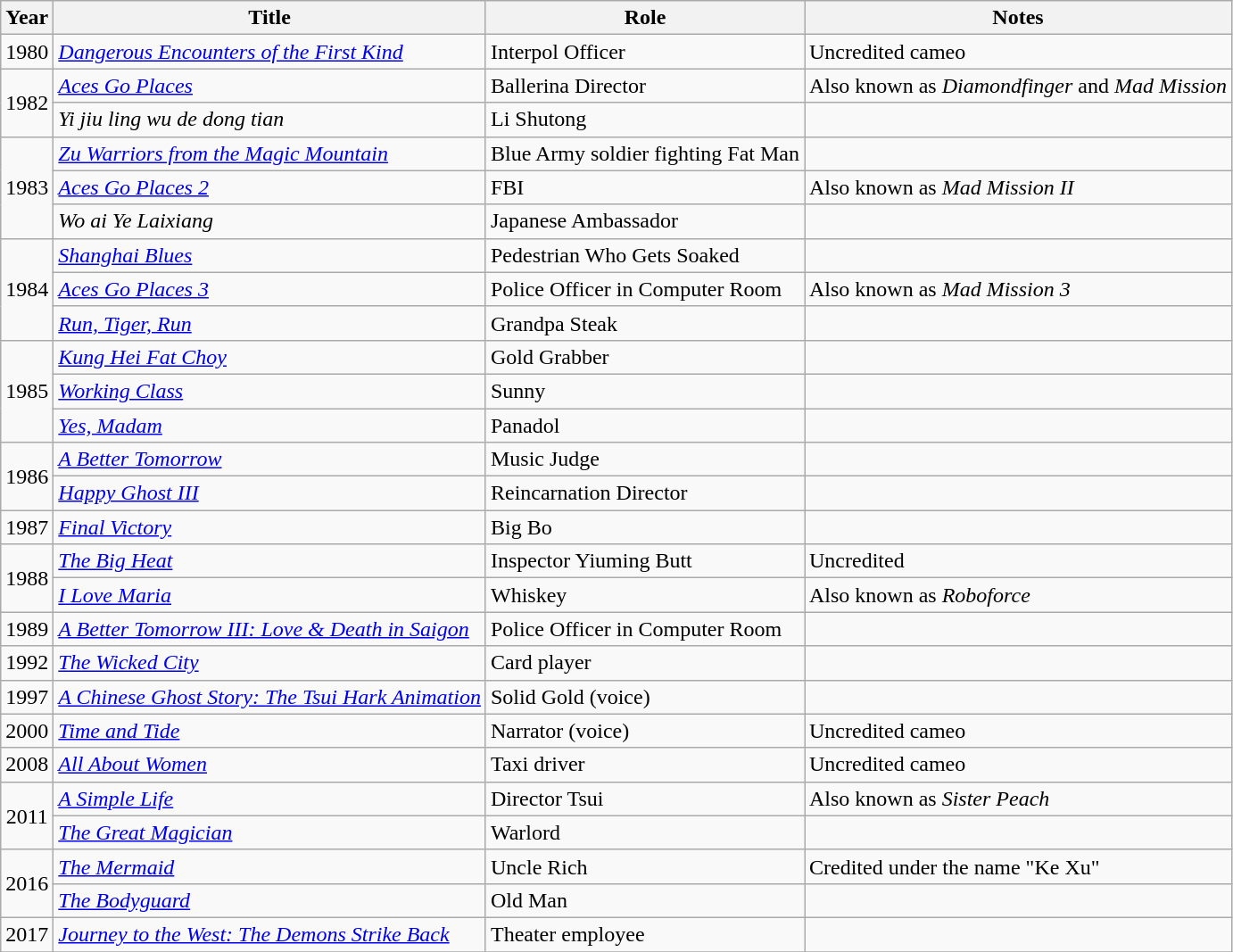<table class="wikitable">
<tr>
<th>Year</th>
<th>Title</th>
<th>Role</th>
<th>Notes</th>
</tr>
<tr>
<td>1980</td>
<td><em><a href='#'>Dangerous Encounters of the First Kind</a></em></td>
<td>Interpol Officer</td>
<td>Uncredited cameo</td>
</tr>
<tr>
<td rowspan=2>1982</td>
<td><em><a href='#'>Aces Go Places</a></em></td>
<td>Ballerina Director</td>
<td>Also known as <em>Diamondfinger</em> and <em>Mad Mission</em></td>
</tr>
<tr>
<td><em>Yi jiu ling wu de dong tian</em></td>
<td>Li Shutong</td>
<td></td>
</tr>
<tr>
<td rowspan=3>1983</td>
<td><em><a href='#'>Zu Warriors from the Magic Mountain</a></em></td>
<td>Blue Army soldier fighting Fat Man</td>
<td></td>
</tr>
<tr>
<td><em><a href='#'>Aces Go Places 2</a></em></td>
<td>FBI</td>
<td>Also known as <em>Mad Mission II</em></td>
</tr>
<tr>
<td><em>Wo ai Ye Laixiang</em></td>
<td>Japanese Ambassador</td>
<td></td>
</tr>
<tr>
<td rowspan=3>1984</td>
<td><em><a href='#'>Shanghai Blues</a></em></td>
<td>Pedestrian Who Gets Soaked</td>
<td></td>
</tr>
<tr>
<td><em><a href='#'>Aces Go Places 3</a></em></td>
<td>Police Officer in Computer Room</td>
<td>Also known as <em>Mad Mission 3</em></td>
</tr>
<tr>
<td><em><a href='#'>Run, Tiger, Run</a></em></td>
<td>Grandpa Steak</td>
<td></td>
</tr>
<tr>
<td rowspan=3>1985</td>
<td><em><a href='#'>Kung Hei Fat Choy</a></em></td>
<td>Gold Grabber</td>
<td></td>
</tr>
<tr>
<td><em><a href='#'>Working Class</a></em></td>
<td>Sunny</td>
<td></td>
</tr>
<tr>
<td><em><a href='#'>Yes, Madam</a></em></td>
<td>Panadol</td>
<td></td>
</tr>
<tr>
<td rowspan=2>1986</td>
<td><em><a href='#'>A Better Tomorrow</a></em></td>
<td>Music Judge</td>
<td></td>
</tr>
<tr>
<td><em><a href='#'>Happy Ghost III</a></em></td>
<td>Reincarnation Director</td>
<td></td>
</tr>
<tr>
<td>1987</td>
<td><em><a href='#'>Final Victory</a></em></td>
<td>Big Bo</td>
<td></td>
</tr>
<tr>
<td rowspan=2 style="text-align:center;">1988</td>
<td><em><a href='#'>The Big Heat</a></em></td>
<td>Inspector Yiuming Butt</td>
<td>Uncredited</td>
</tr>
<tr>
<td><em><a href='#'>I Love Maria</a></em></td>
<td>Whiskey</td>
<td>Also known as <em>Roboforce</em></td>
</tr>
<tr>
<td>1989</td>
<td><em><a href='#'>A Better Tomorrow III: Love & Death in Saigon</a></em></td>
<td>Police Officer in Computer Room</td>
<td></td>
</tr>
<tr>
<td>1992</td>
<td><em><a href='#'>The Wicked City</a></em></td>
<td>Card player</td>
<td></td>
</tr>
<tr>
<td>1997</td>
<td><em><a href='#'>A Chinese Ghost Story: The Tsui Hark Animation</a></em></td>
<td>Solid Gold (voice)</td>
<td></td>
</tr>
<tr>
<td>2000</td>
<td><em><a href='#'>Time and Tide</a></em></td>
<td>Narrator (voice)</td>
<td>Uncredited cameo</td>
</tr>
<tr>
<td>2008</td>
<td><em><a href='#'>All About Women</a></em></td>
<td>Taxi driver</td>
<td>Uncredited cameo</td>
</tr>
<tr>
<td rowspan=2 style="text-align:center;">2011</td>
<td><em><a href='#'>A Simple Life</a></em></td>
<td>Director Tsui</td>
<td>Also known as <em>Sister Peach</em></td>
</tr>
<tr>
<td><em><a href='#'>The Great Magician</a></em></td>
<td>Warlord</td>
<td></td>
</tr>
<tr>
<td rowspan=2 style="text-align:center;">2016</td>
<td><em><a href='#'>The Mermaid</a></em></td>
<td>Uncle Rich</td>
<td>Credited under the name "Ke Xu"</td>
</tr>
<tr>
<td><em><a href='#'>The Bodyguard</a></em></td>
<td>Old Man</td>
<td></td>
</tr>
<tr>
<td>2017</td>
<td><em><a href='#'>Journey to the West: The Demons Strike Back</a></em></td>
<td>Theater employee</td>
<td></td>
</tr>
<tr>
</tr>
</table>
